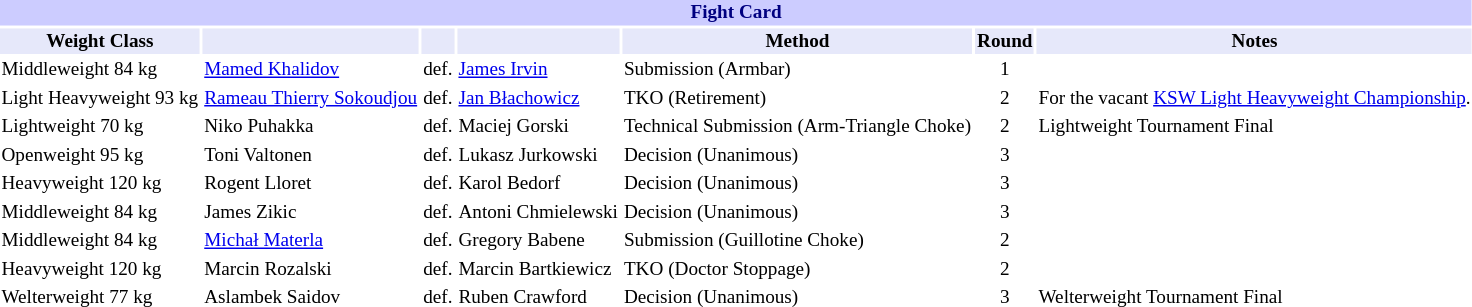<table class="toccolours" style="font-size: 80%;">
<tr>
<th colspan="8" style="background-color: #ccf; color: #000080; text-align: center;"><strong>Fight Card</strong></th>
</tr>
<tr>
<th colspan="1" style="background-color: #E6E8FA; color: #000000; text-align: center;">Weight Class</th>
<th colspan="1" style="background-color: #E6E8FA; color: #000000; text-align: center;"></th>
<th colspan="1" style="background-color: #E6E8FA; color: #000000; text-align: center;"></th>
<th colspan="1" style="background-color: #E6E8FA; color: #000000; text-align: center;"></th>
<th colspan="1" style="background-color: #E6E8FA; color: #000000; text-align: center;">Method</th>
<th colspan="1" style="background-color: #E6E8FA; color: #000000; text-align: center;">Round</th>
<th colspan="1" style="background-color: #E6E8FA; color: #000000; text-align: center;">Notes</th>
</tr>
<tr>
<td>Middleweight 84 kg</td>
<td>  <a href='#'>Mamed Khalidov</a></td>
<td align=center>def.</td>
<td> <a href='#'>James Irvin</a></td>
<td>Submission (Armbar)</td>
<td align=center>1</td>
<td></td>
</tr>
<tr>
<td>Light Heavyweight 93 kg</td>
<td> <a href='#'>Rameau Thierry Sokoudjou</a></td>
<td align=center>def.</td>
<td>  <a href='#'>Jan Błachowicz</a></td>
<td>TKO (Retirement)</td>
<td align=center>2</td>
<td>For the vacant <a href='#'>KSW Light Heavyweight Championship</a>.</td>
</tr>
<tr>
<td>Lightweight 70 kg</td>
<td> Niko Puhakka</td>
<td align=center>def.</td>
<td>  Maciej Gorski</td>
<td>Technical Submission (Arm-Triangle Choke)</td>
<td align=center>2</td>
<td>Lightweight Tournament Final</td>
</tr>
<tr>
<td>Openweight 95 kg</td>
<td>  Toni Valtonen</td>
<td align=center>def.</td>
<td> Lukasz Jurkowski</td>
<td>Decision (Unanimous)</td>
<td align=center>3</td>
<td></td>
</tr>
<tr>
<td>Heavyweight 120 kg</td>
<td> Rogent Lloret</td>
<td align=center>def.</td>
<td>  Karol Bedorf</td>
<td>Decision (Unanimous)</td>
<td align=center>3</td>
<td></td>
</tr>
<tr>
<td>Middleweight 84 kg</td>
<td> James Zikic</td>
<td align=center>def.</td>
<td> Antoni Chmielewski</td>
<td>Decision (Unanimous)</td>
<td align=center>3</td>
<td></td>
</tr>
<tr>
<td>Middleweight 84 kg</td>
<td> <a href='#'>Michał Materla</a></td>
<td align=center>def.</td>
<td>  Gregory Babene</td>
<td>Submission (Guillotine Choke)</td>
<td align=center>2</td>
<td></td>
</tr>
<tr>
<td>Heavyweight 120 kg</td>
<td>  Marcin Rozalski</td>
<td align=center>def.</td>
<td> Marcin Bartkiewicz</td>
<td>TKO (Doctor Stoppage)</td>
<td align=center>2</td>
<td></td>
</tr>
<tr>
<td>Welterweight 77 kg</td>
<td>  Aslambek Saidov</td>
<td align=center>def.</td>
<td> Ruben Crawford</td>
<td>Decision (Unanimous)</td>
<td align=center>3</td>
<td>Welterweight Tournament Final</td>
</tr>
</table>
